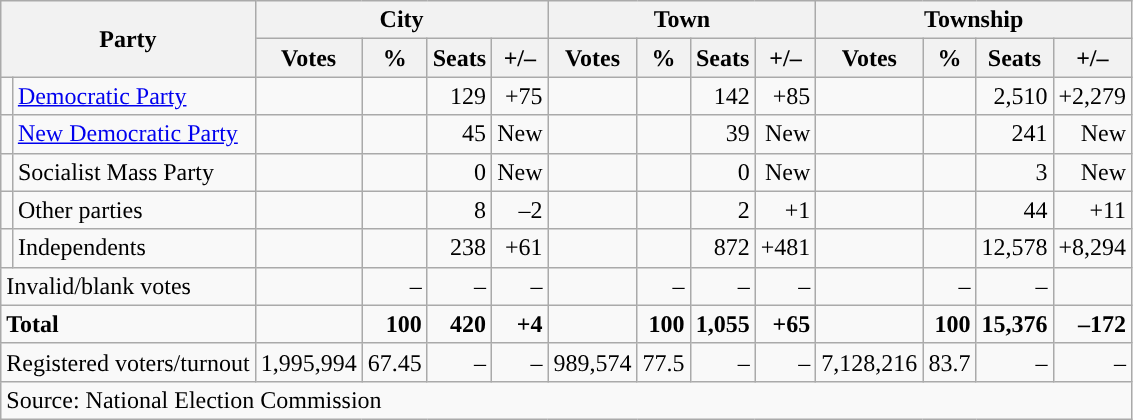<table class="wikitable" style="text-align:right">
<tr>
<th colspan="2" rowspan="2">Party</th>
<th colspan="4">City</th>
<th colspan="4">Town</th>
<th colspan="4">Township</th>
</tr>
<tr>
<th>Votes</th>
<th>%</th>
<th>Seats</th>
<th>+/–</th>
<th>Votes</th>
<th>%</th>
<th>Seats</th>
<th>+/–</th>
<th>Votes</th>
<th>%</th>
<th>Seats</th>
<th>+/–</th>
</tr>
<tr>
<td></td>
<td align="left"><a href='#'>Democratic Party</a></td>
<td></td>
<td></td>
<td>129</td>
<td>+75</td>
<td></td>
<td></td>
<td>142</td>
<td>+85</td>
<td></td>
<td></td>
<td>2,510</td>
<td>+2,279</td>
</tr>
<tr>
<td></td>
<td align="left"><a href='#'>New Democratic Party</a></td>
<td></td>
<td></td>
<td>45</td>
<td>New</td>
<td></td>
<td></td>
<td>39</td>
<td>New</td>
<td></td>
<td></td>
<td>241</td>
<td>New</td>
</tr>
<tr>
<td></td>
<td align="left">Socialist Mass Party</td>
<td></td>
<td></td>
<td>0</td>
<td>New</td>
<td></td>
<td></td>
<td>0</td>
<td>New</td>
<td></td>
<td></td>
<td>3</td>
<td>New</td>
</tr>
<tr>
<td></td>
<td align="left">Other parties</td>
<td></td>
<td></td>
<td>8</td>
<td>–2</td>
<td></td>
<td></td>
<td>2</td>
<td>+1</td>
<td></td>
<td></td>
<td>44</td>
<td>+11</td>
</tr>
<tr>
<td></td>
<td align="left">Independents</td>
<td></td>
<td></td>
<td>238</td>
<td>+61</td>
<td></td>
<td></td>
<td>872</td>
<td>+481</td>
<td></td>
<td></td>
<td>12,578</td>
<td>+8,294</td>
</tr>
<tr>
<td colspan="2" align="left">Invalid/blank votes</td>
<td></td>
<td>–</td>
<td>–</td>
<td>–</td>
<td></td>
<td>–</td>
<td>–</td>
<td>–</td>
<td></td>
<td>–</td>
<td>–</td>
<td></td>
</tr>
<tr>
<td colspan="2" align="left"><strong>Total</strong></td>
<td></td>
<td><strong>100</strong></td>
<td><strong>420</strong></td>
<td><strong>+4</strong></td>
<td></td>
<td><strong>100</strong></td>
<td><strong>1,055</strong></td>
<td><strong>+65</strong></td>
<td></td>
<td><strong>100</strong></td>
<td><strong>15,376</strong></td>
<td><strong>–172</strong></td>
</tr>
<tr>
<td colspan="2" align="left">Registered voters/turnout</td>
<td>1,995,994</td>
<td>67.45</td>
<td>–</td>
<td>–</td>
<td>989,574</td>
<td>77.5</td>
<td>–</td>
<td>–</td>
<td>7,128,216</td>
<td>83.7</td>
<td>–</td>
<td>–</td>
</tr>
<tr>
<td colspan="14" align="left">Source: National Election Commission</td>
</tr>
</table>
